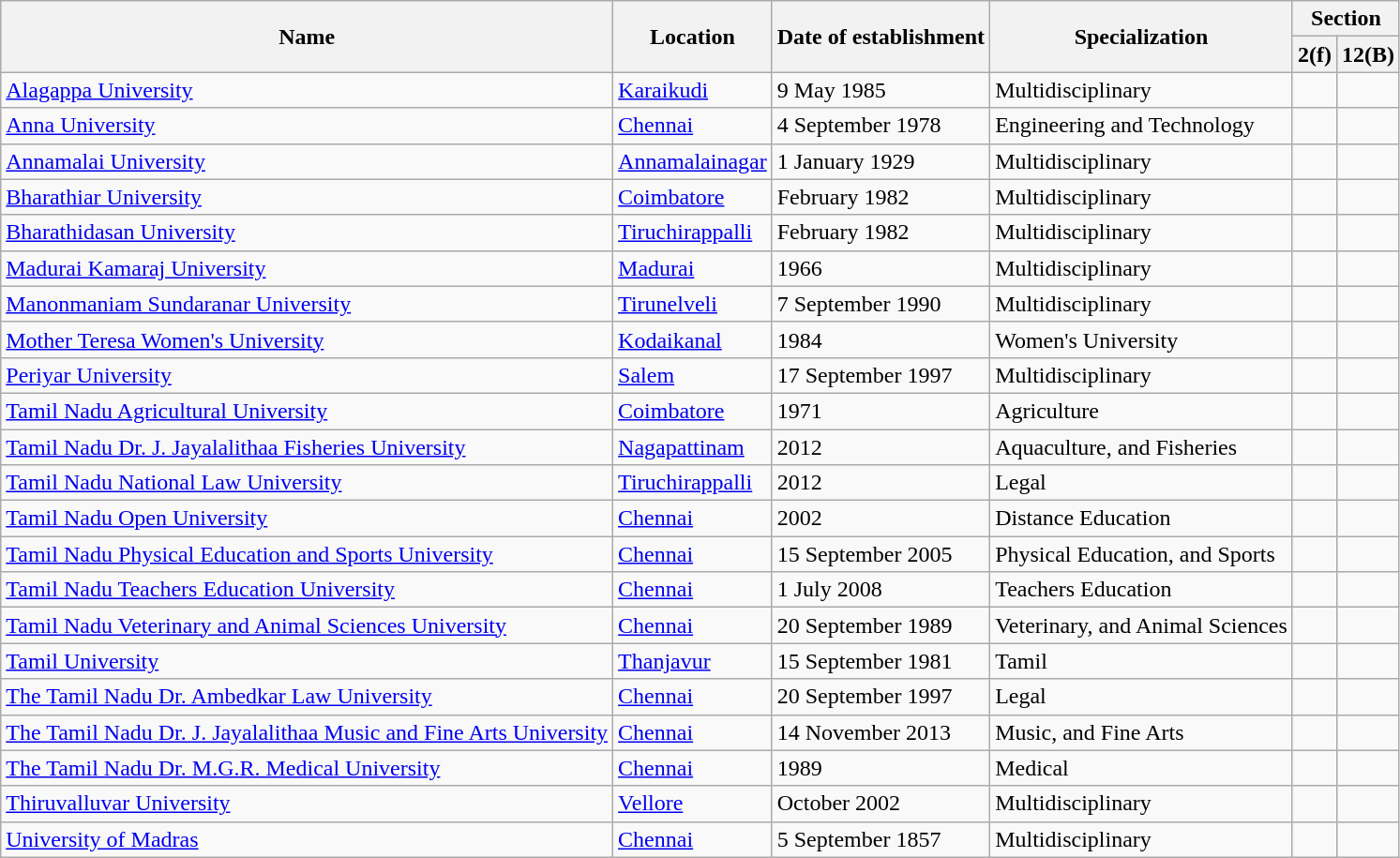<table class="wikitable sortable">
<tr>
<th rowspan=2>Name</th>
<th rowspan=2>Location</th>
<th rowspan=2>Date of establishment</th>
<th rowspan=2>Specialization</th>
<th colspan=2>Section</th>
</tr>
<tr>
<th>2(f)</th>
<th>12(B)</th>
</tr>
<tr>
<td><a href='#'>Alagappa University</a></td>
<td><a href='#'>Karaikudi</a></td>
<td>9 May 1985</td>
<td>Multidisciplinary</td>
<td></td>
<td></td>
</tr>
<tr>
<td><a href='#'>Anna University</a></td>
<td><a href='#'>Chennai</a></td>
<td>4 September 1978</td>
<td>Engineering and Technology</td>
<td></td>
<td></td>
</tr>
<tr>
<td><a href='#'>Annamalai University</a></td>
<td><a href='#'>Annamalainagar</a></td>
<td>1 January 1929</td>
<td>Multidisciplinary</td>
<td></td>
<td></td>
</tr>
<tr>
<td><a href='#'>Bharathiar University</a></td>
<td><a href='#'>Coimbatore</a></td>
<td>February 1982</td>
<td>Multidisciplinary</td>
<td></td>
<td></td>
</tr>
<tr>
<td><a href='#'>Bharathidasan University</a></td>
<td><a href='#'>Tiruchirappalli</a></td>
<td>February 1982</td>
<td>Multidisciplinary</td>
<td></td>
<td></td>
</tr>
<tr>
<td><a href='#'>Madurai Kamaraj University</a></td>
<td><a href='#'>Madurai</a></td>
<td>1966</td>
<td>Multidisciplinary</td>
<td></td>
<td></td>
</tr>
<tr>
<td><a href='#'>Manonmaniam Sundaranar University</a></td>
<td><a href='#'>Tirunelveli</a></td>
<td>7 September 1990</td>
<td>Multidisciplinary</td>
<td></td>
<td></td>
</tr>
<tr>
<td><a href='#'>Mother Teresa Women's University</a></td>
<td><a href='#'>Kodaikanal</a></td>
<td>1984</td>
<td>Women's University</td>
<td></td>
<td></td>
</tr>
<tr>
<td><a href='#'>Periyar University</a></td>
<td><a href='#'>Salem</a></td>
<td>17 September 1997</td>
<td>Multidisciplinary</td>
<td></td>
<td></td>
</tr>
<tr>
<td><a href='#'>Tamil Nadu Agricultural University</a></td>
<td><a href='#'>Coimbatore</a></td>
<td>1971</td>
<td>Agriculture</td>
<td></td>
<td></td>
</tr>
<tr>
<td><a href='#'>Tamil Nadu Dr. J. Jayalalithaa Fisheries University</a></td>
<td><a href='#'>Nagapattinam</a></td>
<td>2012</td>
<td>Aquaculture, and Fisheries</td>
<td></td>
<td></td>
</tr>
<tr>
<td><a href='#'>Tamil Nadu National Law University</a></td>
<td><a href='#'>Tiruchirappalli</a></td>
<td>2012</td>
<td>Legal</td>
<td></td>
<td></td>
</tr>
<tr>
<td><a href='#'>Tamil Nadu Open University</a></td>
<td><a href='#'>Chennai</a></td>
<td>2002</td>
<td>Distance Education</td>
<td></td>
<td></td>
</tr>
<tr>
<td><a href='#'>Tamil Nadu Physical Education and Sports University</a></td>
<td><a href='#'>Chennai</a></td>
<td>15 September 2005</td>
<td>Physical Education, and Sports</td>
<td></td>
<td></td>
</tr>
<tr>
<td><a href='#'>Tamil Nadu Teachers Education University</a></td>
<td><a href='#'>Chennai</a></td>
<td>1 July 2008</td>
<td>Teachers Education</td>
<td></td>
<td></td>
</tr>
<tr>
<td><a href='#'>Tamil Nadu Veterinary and Animal Sciences University</a></td>
<td><a href='#'>Chennai</a></td>
<td>20 September 1989</td>
<td>Veterinary, and Animal Sciences</td>
<td></td>
<td></td>
</tr>
<tr>
<td><a href='#'>Tamil University</a></td>
<td><a href='#'>Thanjavur</a></td>
<td>15 September 1981</td>
<td>Tamil</td>
<td></td>
<td></td>
</tr>
<tr>
<td><a href='#'>The Tamil Nadu Dr. Ambedkar Law University</a></td>
<td><a href='#'>Chennai</a></td>
<td>20 September 1997</td>
<td>Legal</td>
<td></td>
<td></td>
</tr>
<tr>
<td><a href='#'>The Tamil Nadu Dr. J. Jayalalithaa Music and Fine Arts University</a></td>
<td><a href='#'>Chennai</a></td>
<td>14 November 2013</td>
<td>Music, and Fine Arts</td>
<td></td>
<td></td>
</tr>
<tr>
<td><a href='#'>The Tamil Nadu Dr. M.G.R. Medical University</a></td>
<td><a href='#'>Chennai</a></td>
<td>1989</td>
<td>Medical</td>
<td></td>
<td></td>
</tr>
<tr>
<td><a href='#'>Thiruvalluvar University</a></td>
<td><a href='#'>Vellore</a></td>
<td>October 2002</td>
<td>Multidisciplinary</td>
<td></td>
<td></td>
</tr>
<tr>
<td><a href='#'>University of Madras</a></td>
<td><a href='#'>Chennai</a></td>
<td>5 September 1857</td>
<td>Multidisciplinary</td>
<td></td>
<td></td>
</tr>
</table>
